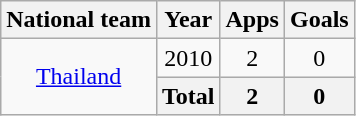<table class="wikitable" style="text-align:center">
<tr>
<th>National team</th>
<th>Year</th>
<th>Apps</th>
<th>Goals</th>
</tr>
<tr>
<td rowspan="9" valign="center"><a href='#'>Thailand</a></td>
<td>2010</td>
<td>2</td>
<td>0</td>
</tr>
<tr>
<th>Total</th>
<th>2</th>
<th>0</th>
</tr>
</table>
